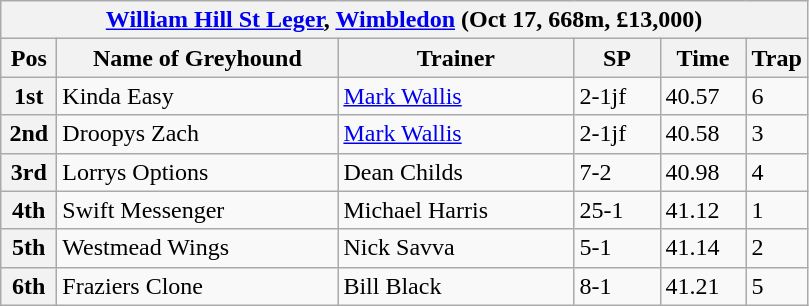<table class="wikitable">
<tr>
<th colspan="6"><a href='#'>William Hill St Leger</a>, <a href='#'>Wimbledon</a> (Oct 17, 668m, £13,000)</th>
</tr>
<tr>
<th width=30>Pos</th>
<th width=180>Name of Greyhound</th>
<th width=150>Trainer</th>
<th width=50>SP</th>
<th width=50>Time</th>
<th width=30>Trap</th>
</tr>
<tr>
<th>1st</th>
<td>Kinda Easy</td>
<td><a href='#'>Mark Wallis</a></td>
<td>2-1jf</td>
<td>40.57</td>
<td>6</td>
</tr>
<tr>
<th>2nd</th>
<td>Droopys Zach</td>
<td><a href='#'>Mark Wallis</a></td>
<td>2-1jf</td>
<td>40.58</td>
<td>3</td>
</tr>
<tr>
<th>3rd</th>
<td>Lorrys Options</td>
<td>Dean Childs</td>
<td>7-2</td>
<td>40.98</td>
<td>4</td>
</tr>
<tr>
<th>4th</th>
<td>Swift Messenger</td>
<td>Michael Harris</td>
<td>25-1</td>
<td>41.12</td>
<td>1</td>
</tr>
<tr>
<th>5th</th>
<td>Westmead Wings</td>
<td>Nick Savva</td>
<td>5-1</td>
<td>41.14</td>
<td>2</td>
</tr>
<tr>
<th>6th</th>
<td>Fraziers Clone</td>
<td>Bill Black</td>
<td>8-1</td>
<td>41.21</td>
<td>5</td>
</tr>
</table>
